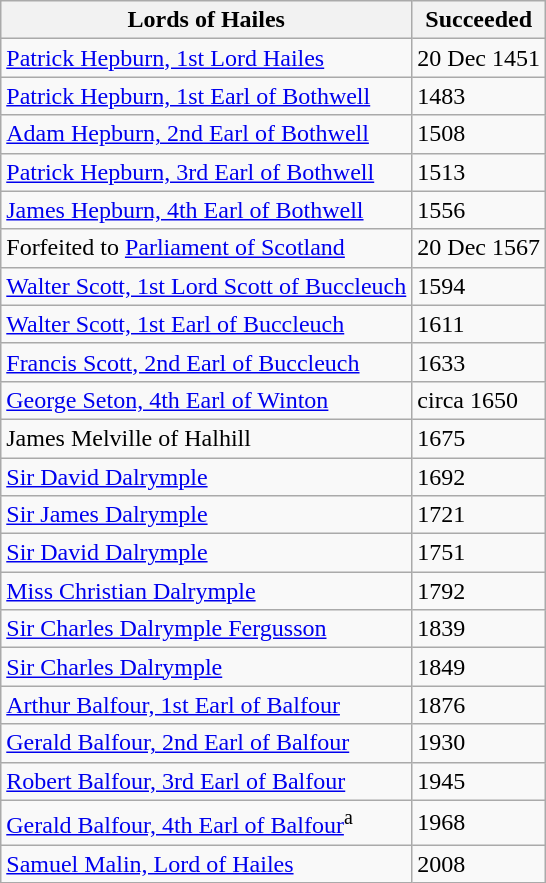<table class="wikitable">
<tr>
<th>Lords of Hailes</th>
<th>Succeeded</th>
</tr>
<tr>
<td><a href='#'>Patrick Hepburn, 1st Lord Hailes</a></td>
<td>20 Dec 1451</td>
</tr>
<tr>
<td><a href='#'>Patrick Hepburn, 1st Earl of Bothwell</a></td>
<td>1483</td>
</tr>
<tr>
<td><a href='#'>Adam Hepburn, 2nd Earl of Bothwell</a></td>
<td>1508</td>
</tr>
<tr>
<td><a href='#'>Patrick Hepburn, 3rd Earl of Bothwell</a></td>
<td>1513</td>
</tr>
<tr>
<td><a href='#'>James Hepburn, 4th Earl of Bothwell</a></td>
<td>1556</td>
</tr>
<tr>
<td>Forfeited to <a href='#'>Parliament of Scotland</a></td>
<td>20 Dec 1567</td>
</tr>
<tr>
<td><a href='#'>Walter Scott, 1st Lord Scott of Buccleuch</a></td>
<td>1594</td>
</tr>
<tr>
<td><a href='#'>Walter Scott, 1st Earl of Buccleuch</a></td>
<td>1611</td>
</tr>
<tr>
<td><a href='#'>Francis Scott, 2nd Earl of Buccleuch</a></td>
<td>1633</td>
</tr>
<tr>
<td><a href='#'>George Seton, 4th Earl of Winton</a></td>
<td>circa 1650</td>
</tr>
<tr>
<td>James Melville of Halhill</td>
<td>1675</td>
</tr>
<tr>
<td><a href='#'>Sir David Dalrymple</a></td>
<td>1692</td>
</tr>
<tr>
<td><a href='#'>Sir James Dalrymple</a></td>
<td>1721</td>
</tr>
<tr>
<td><a href='#'>Sir David Dalrymple</a></td>
<td>1751</td>
</tr>
<tr>
<td><a href='#'>Miss Christian Dalrymple</a></td>
<td>1792</td>
</tr>
<tr>
<td><a href='#'>Sir Charles Dalrymple Fergusson</a></td>
<td>1839</td>
</tr>
<tr>
<td><a href='#'>Sir Charles Dalrymple</a></td>
<td>1849</td>
</tr>
<tr>
<td><a href='#'>Arthur Balfour, 1st Earl of Balfour</a></td>
<td>1876</td>
</tr>
<tr>
<td><a href='#'>Gerald Balfour, 2nd Earl of Balfour</a></td>
<td>1930</td>
</tr>
<tr>
<td><a href='#'>Robert Balfour, 3rd Earl of Balfour</a></td>
<td>1945</td>
</tr>
<tr>
<td><a href='#'>Gerald Balfour, 4th Earl of Balfour</a><sup>a</sup></td>
<td>1968</td>
</tr>
<tr>
<td><a href='#'>Samuel Malin, Lord of Hailes</a></td>
<td>2008</td>
</tr>
</table>
